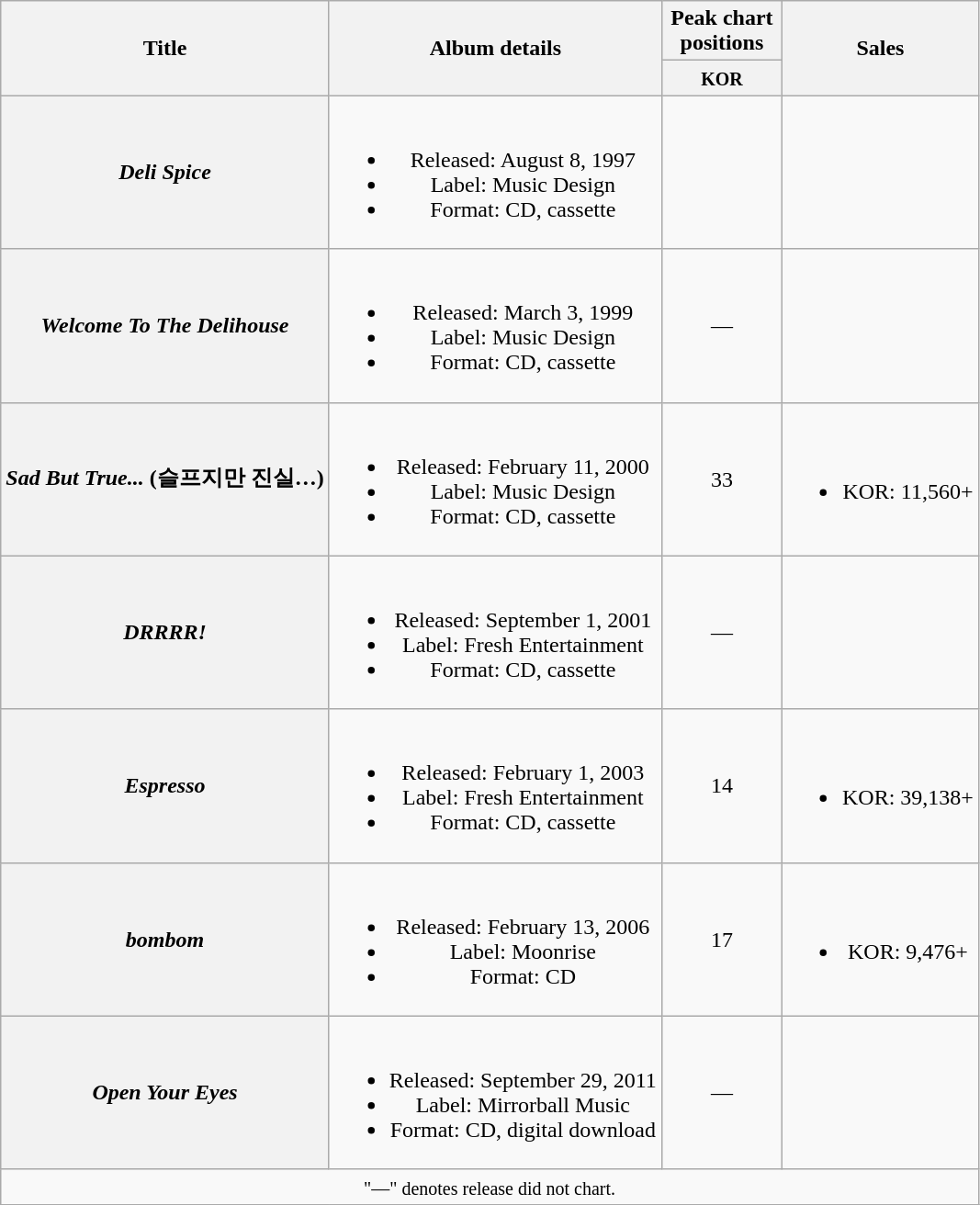<table class="wikitable plainrowheaders" style="text-align:center;">
<tr>
<th scope="col" rowspan="2">Title</th>
<th scope="col" rowspan="2">Album details</th>
<th scope="col" colspan="1" style="width:5em;">Peak chart positions</th>
<th scope="col" rowspan="2">Sales</th>
</tr>
<tr>
<th><small>KOR</small><br></th>
</tr>
<tr>
<th scope="row"><em>Deli Spice</em></th>
<td><br><ul><li>Released: August 8, 1997</li><li>Label: Music Design</li><li>Format: CD, cassette</li></ul></td>
<td></td>
<td></td>
</tr>
<tr>
<th scope="row"><em>Welcome To The Delihouse</em></th>
<td><br><ul><li>Released: March 3, 1999</li><li>Label: Music Design</li><li>Format: CD, cassette</li></ul></td>
<td>—</td>
<td></td>
</tr>
<tr>
<th scope="row"><em>Sad But True...</em> (슬프지만 진실…)</th>
<td><br><ul><li>Released: February 11, 2000</li><li>Label: Music Design</li><li>Format: CD, cassette</li></ul></td>
<td>33</td>
<td><br><ul><li>KOR: 11,560+</li></ul></td>
</tr>
<tr>
<th scope="row"><em>DRRRR!</em></th>
<td><br><ul><li>Released: September 1, 2001</li><li>Label: Fresh Entertainment</li><li>Format: CD, cassette</li></ul></td>
<td>—</td>
<td></td>
</tr>
<tr>
<th scope="row"><em>Espresso</em></th>
<td><br><ul><li>Released: February 1, 2003</li><li>Label: Fresh Entertainment</li><li>Format: CD, cassette</li></ul></td>
<td>14</td>
<td><br><ul><li>KOR: 39,138+</li></ul></td>
</tr>
<tr>
<th scope="row"><em>bombom</em></th>
<td><br><ul><li>Released: February 13, 2006</li><li>Label: Moonrise</li><li>Format: CD</li></ul></td>
<td>17</td>
<td><br><ul><li>KOR: 9,476+</li></ul></td>
</tr>
<tr>
<th scope="row"><em>Open Your Eyes</em></th>
<td><br><ul><li>Released: September 29, 2011</li><li>Label: Mirrorball Music</li><li>Format: CD, digital download</li></ul></td>
<td>—</td>
<td></td>
</tr>
<tr>
<td colspan="4"><small>"—" denotes release did not chart.</small></td>
</tr>
<tr>
</tr>
</table>
